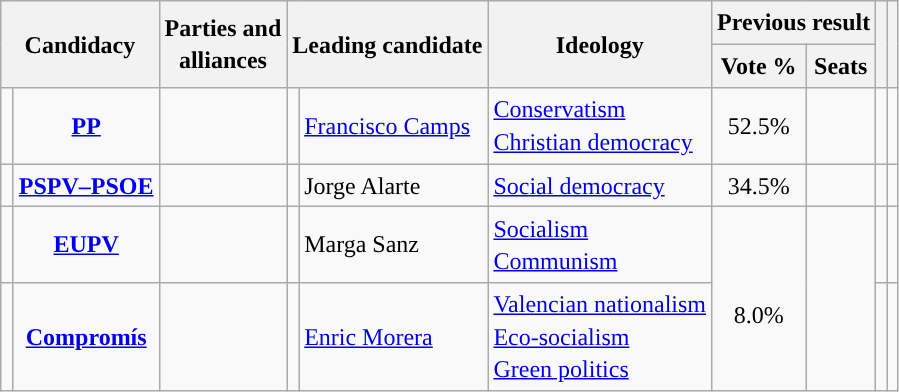<table class="wikitable" style="line-height:1.35em; text-align:left;">
<tr>
<th colspan="2" rowspan="2">Candidacy</th>
<th rowspan="2">Parties and<br>alliances</th>
<th colspan="2" rowspan="2">Leading candidate</th>
<th rowspan="2">Ideology</th>
<th colspan="2">Previous result</th>
<th rowspan="2"></th>
<th rowspan="2"></th>
</tr>
<tr>
<th>Vote %</th>
<th>Seats</th>
</tr>
<tr>
<td width="1" style="color:inherit;background:"></td>
<td align="center"><strong><a href='#'>PP</a></strong></td>
<td></td>
<td></td>
<td><a href='#'>Francisco Camps</a></td>
<td><a href='#'>Conservatism</a><br><a href='#'>Christian democracy</a></td>
<td align="center">52.5%</td>
<td></td>
<td></td>
<td><br></td>
</tr>
<tr>
<td style="color:inherit;background:"></td>
<td align="center"><strong><a href='#'>PSPV–PSOE</a></strong></td>
<td></td>
<td></td>
<td>Jorge Alarte</td>
<td><a href='#'>Social democracy</a></td>
<td align="center">34.5%</td>
<td></td>
<td></td>
<td><br></td>
</tr>
<tr>
<td style="color:inherit;background:"></td>
<td align="center"><strong><a href='#'>EUPV</a></strong></td>
<td></td>
<td></td>
<td>Marga Sanz</td>
<td><a href='#'>Socialism</a><br><a href='#'>Communism</a></td>
<td rowspan="2" align="center"><br>8.0%<br></td>
<td rowspan="2"></td>
<td></td>
<td></td>
</tr>
<tr>
<td style="color:inherit;background:"></td>
<td align="center"><strong><a href='#'>Compromís</a></strong></td>
<td></td>
<td></td>
<td><a href='#'>Enric Morera</a></td>
<td><a href='#'>Valencian nationalism</a><br><a href='#'>Eco-socialism</a><br><a href='#'>Green politics</a></td>
<td></td>
<td></td>
</tr>
</table>
